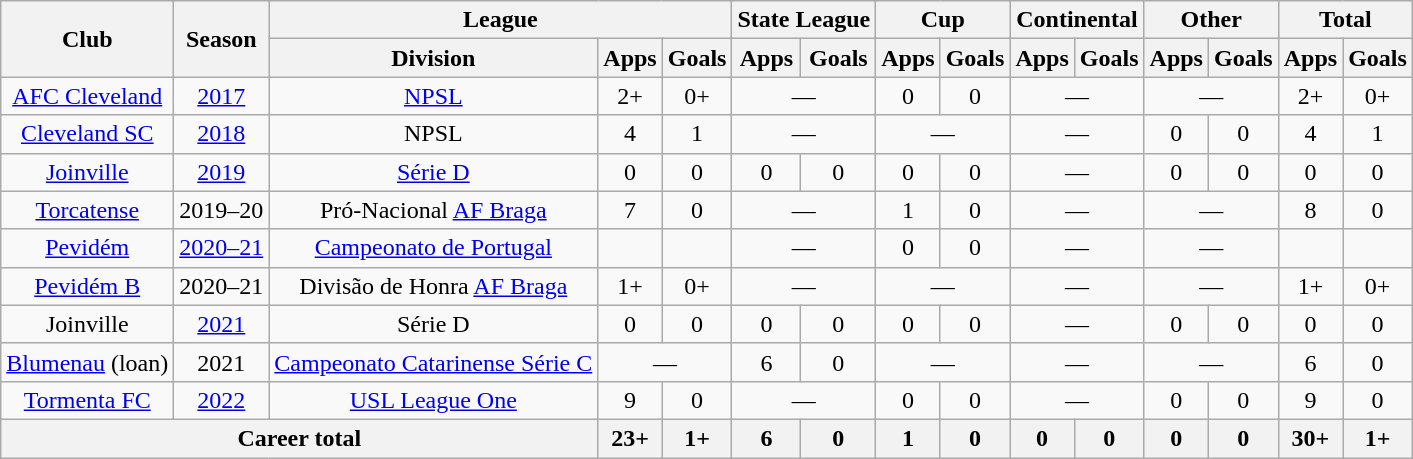<table class="wikitable" style="text-align: center;">
<tr>
<th rowspan=2>Club</th>
<th rowspan=2>Season</th>
<th colspan=3>League</th>
<th colspan=2>State League</th>
<th colspan=2>Cup</th>
<th colspan=2>Continental</th>
<th colspan=2>Other</th>
<th colspan=2>Total</th>
</tr>
<tr>
<th>Division</th>
<th>Apps</th>
<th>Goals</th>
<th>Apps</th>
<th>Goals</th>
<th>Apps</th>
<th>Goals</th>
<th>Apps</th>
<th>Goals</th>
<th>Apps</th>
<th>Goals</th>
<th>Apps</th>
<th>Goals</th>
</tr>
<tr>
<td><a href='#'>AFC Cleveland</a></td>
<td><a href='#'>2017</a></td>
<td><a href='#'>NPSL</a></td>
<td>2+</td>
<td>0+</td>
<td colspan=2>—</td>
<td>0</td>
<td>0</td>
<td colspan=2>—</td>
<td colspan=2>—</td>
<td>2+</td>
<td>0+</td>
</tr>
<tr>
<td><a href='#'>Cleveland SC</a></td>
<td><a href='#'>2018</a></td>
<td>NPSL</td>
<td>4</td>
<td>1</td>
<td colspan=2>—</td>
<td colspan=2>—</td>
<td colspan=2>—</td>
<td>0</td>
<td>0</td>
<td>4</td>
<td>1</td>
</tr>
<tr>
<td><a href='#'>Joinville</a></td>
<td><a href='#'>2019</a></td>
<td><a href='#'>Série D</a></td>
<td>0</td>
<td>0</td>
<td>0</td>
<td>0</td>
<td>0</td>
<td>0</td>
<td colspan=2>—</td>
<td>0</td>
<td>0</td>
<td>0</td>
<td>0</td>
</tr>
<tr>
<td><a href='#'>Torcatense</a></td>
<td>2019–20</td>
<td>Pró-Nacional <a href='#'>AF Braga</a></td>
<td>7</td>
<td>0</td>
<td colspan=2>—</td>
<td>1</td>
<td>0</td>
<td colspan=2>—</td>
<td colspan=2>—</td>
<td>8</td>
<td>0</td>
</tr>
<tr>
<td><a href='#'>Pevidém</a></td>
<td><a href='#'>2020–21</a></td>
<td><a href='#'>Campeonato de Portugal</a></td>
<td></td>
<td></td>
<td colspan=2>—</td>
<td>0</td>
<td>0</td>
<td colspan=2>—</td>
<td colspan=2>—</td>
<td></td>
<td></td>
</tr>
<tr>
<td><a href='#'>Pevidém B</a></td>
<td>2020–21</td>
<td>Divisão de Honra <a href='#'>AF Braga</a></td>
<td>1+</td>
<td>0+</td>
<td colspan=2>—</td>
<td colspan=2>—</td>
<td colspan=2>—</td>
<td colspan=2>—</td>
<td>1+</td>
<td>0+</td>
</tr>
<tr>
<td>Joinville</td>
<td><a href='#'>2021</a></td>
<td>Série D</td>
<td>0</td>
<td>0</td>
<td>0</td>
<td>0</td>
<td>0</td>
<td>0</td>
<td colspan=2>—</td>
<td>0</td>
<td>0</td>
<td>0</td>
<td>0</td>
</tr>
<tr>
<td><a href='#'>Blumenau</a> (loan)</td>
<td>2021</td>
<td><a href='#'>Campeonato Catarinense Série C</a></td>
<td colspan=2>—</td>
<td>6</td>
<td>0</td>
<td colspan=2>—</td>
<td colspan=2>—</td>
<td colspan=2>—</td>
<td>6</td>
<td>0</td>
</tr>
<tr>
<td><a href='#'>Tormenta FC</a></td>
<td><a href='#'>2022</a></td>
<td><a href='#'>USL League One</a></td>
<td>9</td>
<td>0</td>
<td colspan=2>—</td>
<td>0</td>
<td>0</td>
<td colspan=2>—</td>
<td>0</td>
<td>0</td>
<td>9</td>
<td>0</td>
</tr>
<tr>
<th colspan=3>Career total</th>
<th>23+</th>
<th>1+</th>
<th>6</th>
<th>0</th>
<th>1</th>
<th>0</th>
<th>0</th>
<th>0</th>
<th>0</th>
<th>0</th>
<th>30+</th>
<th>1+</th>
</tr>
</table>
